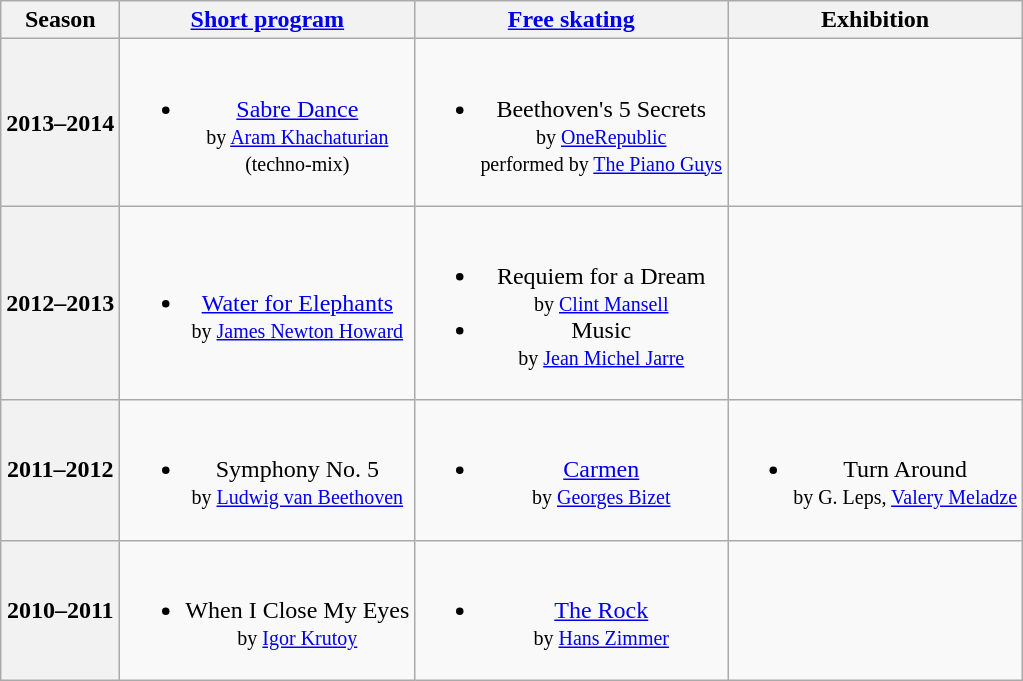<table class="wikitable" style="text-align:center">
<tr>
<th>Season</th>
<th><a href='#'>Short program</a></th>
<th><a href='#'>Free skating</a></th>
<th>Exhibition</th>
</tr>
<tr>
<th>2013–2014<br></th>
<td><br><ul><li><a href='#'>Sabre Dance</a> <br><small> by <a href='#'>Aram Khachaturian</a><br>(techno-mix) </small></li></ul></td>
<td><br><ul><li>Beethoven's 5 Secrets <br><small> by <a href='#'>OneRepublic</a><br>performed by <a href='#'>The Piano Guys</a> </small></li></ul></td>
<td></td>
</tr>
<tr>
<th>2012–2013<br></th>
<td><br><ul><li><a href='#'>Water for Elephants</a> <br><small> by <a href='#'>James Newton Howard</a> </small></li></ul></td>
<td><br><ul><li>Requiem for a Dream <br><small> by <a href='#'>Clint Mansell</a> </small></li><li>Music <br><small> by <a href='#'>Jean Michel Jarre</a> </small></li></ul></td>
<td></td>
</tr>
<tr>
<th>2011–2012<br></th>
<td><br><ul><li>Symphony No. 5 <br><small> by <a href='#'>Ludwig van Beethoven</a> </small></li></ul></td>
<td><br><ul><li><a href='#'>Carmen</a> <br><small> by <a href='#'>Georges Bizet</a> </small></li></ul></td>
<td><br><ul><li>Turn Around <br><small> by G. Leps, <a href='#'>Valery Meladze</a> </small></li></ul></td>
</tr>
<tr>
<th>2010–2011<br></th>
<td><br><ul><li>When I Close My Eyes <br><small>by <a href='#'>Igor Krutoy</a> </small></li></ul></td>
<td><br><ul><li><a href='#'>The Rock</a> <br><small> by <a href='#'>Hans Zimmer</a> </small></li></ul></td>
<td></td>
</tr>
</table>
